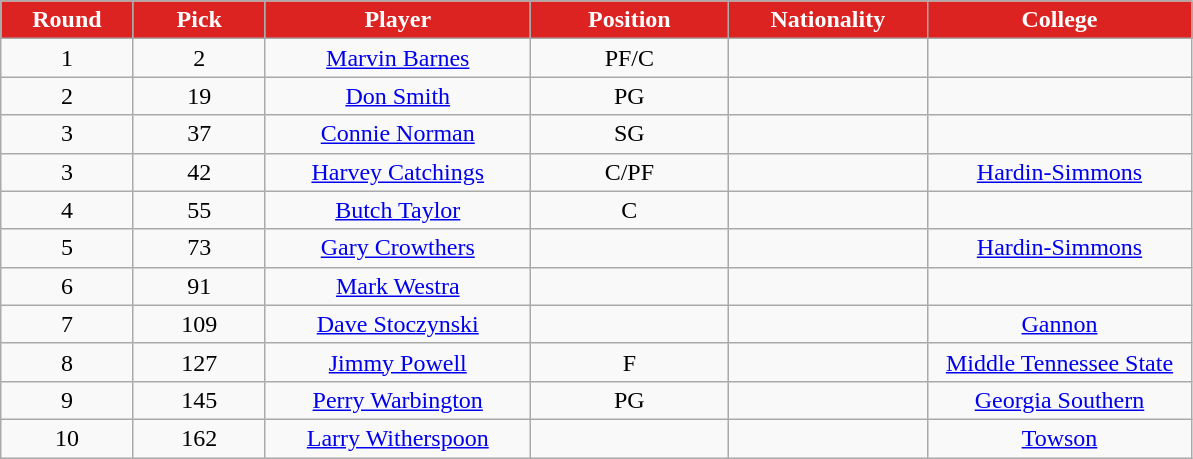<table class="wikitable sortable sortable">
<tr>
<th style="background:#d22; color:#FFFFFF" width="10%">Round</th>
<th style="background:#d22; color:#FFFFFF" width="10%">Pick</th>
<th style="background:#d22; color:#FFFFFF" width="20%">Player</th>
<th style="background:#d22; color:#FFFFFF" width="15%">Position</th>
<th style="background:#d22; color:#FFFFFF" width="15%">Nationality</th>
<th style="background:#d22; color:#FFFFFF" width="20%">College</th>
</tr>
<tr style="text-align: center">
<td>1</td>
<td>2</td>
<td><a href='#'>Marvin Barnes</a></td>
<td>PF/C</td>
<td></td>
<td></td>
</tr>
<tr style="text-align: center">
<td>2</td>
<td>19</td>
<td><a href='#'>Don Smith</a></td>
<td>PG</td>
<td></td>
<td></td>
</tr>
<tr style="text-align: center">
<td>3</td>
<td>37</td>
<td><a href='#'>Connie Norman</a></td>
<td>SG</td>
<td></td>
<td></td>
</tr>
<tr style="text-align: center">
<td>3</td>
<td>42</td>
<td><a href='#'>Harvey Catchings</a></td>
<td>C/PF</td>
<td></td>
<td><a href='#'>Hardin-Simmons</a></td>
</tr>
<tr style="text-align: center">
<td>4</td>
<td>55</td>
<td><a href='#'>Butch Taylor</a></td>
<td>C</td>
<td></td>
<td></td>
</tr>
<tr style="text-align: center">
<td>5</td>
<td>73</td>
<td><a href='#'>Gary Crowthers</a></td>
<td></td>
<td></td>
<td><a href='#'>Hardin-Simmons</a></td>
</tr>
<tr style="text-align: center">
<td>6</td>
<td>91</td>
<td><a href='#'>Mark Westra</a></td>
<td></td>
<td></td>
<td></td>
</tr>
<tr style="text-align: center">
<td>7</td>
<td>109</td>
<td><a href='#'>Dave Stoczynski</a></td>
<td></td>
<td></td>
<td><a href='#'>Gannon</a></td>
</tr>
<tr style="text-align: center">
<td>8</td>
<td>127</td>
<td><a href='#'>Jimmy Powell</a></td>
<td>F</td>
<td></td>
<td><a href='#'>Middle Tennessee State</a></td>
</tr>
<tr style="text-align: center">
<td>9</td>
<td>145</td>
<td><a href='#'>Perry Warbington</a></td>
<td>PG</td>
<td></td>
<td><a href='#'>Georgia Southern</a></td>
</tr>
<tr style="text-align: center">
<td>10</td>
<td>162</td>
<td><a href='#'>Larry Witherspoon</a></td>
<td></td>
<td></td>
<td><a href='#'>Towson</a></td>
</tr>
</table>
